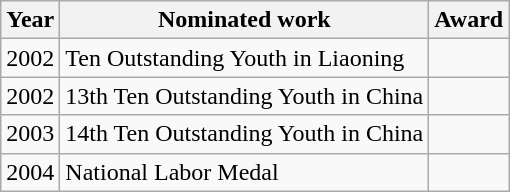<table class="wikitable">
<tr>
<th>Year</th>
<th>Nominated work</th>
<th>Award</th>
</tr>
<tr>
<td>2002</td>
<td>Ten Outstanding Youth in Liaoning</td>
<td></td>
</tr>
<tr>
<td>2002</td>
<td>13th Ten Outstanding Youth in China</td>
<td></td>
</tr>
<tr>
<td>2003</td>
<td>14th Ten Outstanding Youth in China</td>
<td></td>
</tr>
<tr>
<td>2004</td>
<td>National Labor Medal</td>
<td></td>
</tr>
</table>
